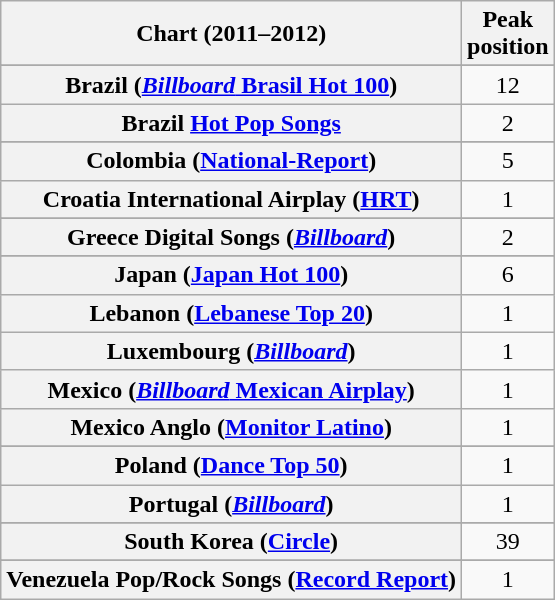<table class="wikitable sortable plainrowheaders" style="text-align:center;">
<tr>
<th scope="col">Chart (2011–2012)</th>
<th scope="col">Peak<br>position</th>
</tr>
<tr>
</tr>
<tr>
</tr>
<tr>
</tr>
<tr>
</tr>
<tr>
</tr>
<tr>
</tr>
<tr>
</tr>
<tr>
<th scope="row">Brazil (<a href='#'><em>Billboard</em> Brasil Hot 100</a>)</th>
<td>12</td>
</tr>
<tr>
<th scope="row">Brazil <a href='#'>Hot Pop Songs</a></th>
<td>2</td>
</tr>
<tr>
</tr>
<tr>
</tr>
<tr>
</tr>
<tr>
<th scope="row">Colombia (<a href='#'>National-Report</a>)</th>
<td>5</td>
</tr>
<tr>
<th scope="row">Croatia International Airplay (<a href='#'>HRT</a>)</th>
<td align="center">1</td>
</tr>
<tr>
</tr>
<tr>
</tr>
<tr>
</tr>
<tr>
</tr>
<tr>
</tr>
<tr>
<th scope="row">Greece Digital Songs (<em><a href='#'>Billboard</a></em>)</th>
<td>2</td>
</tr>
<tr>
</tr>
<tr>
</tr>
<tr>
</tr>
<tr>
</tr>
<tr>
<th scope="row">Japan (<a href='#'>Japan Hot 100</a>)</th>
<td>6</td>
</tr>
<tr>
<th scope="row">Lebanon (<a href='#'>Lebanese Top 20</a>)</th>
<td>1</td>
</tr>
<tr>
<th scope="row">Luxembourg (<em><a href='#'>Billboard</a></em>)</th>
<td>1</td>
</tr>
<tr>
<th scope="row">Mexico (<a href='#'><em>Billboard</em> Mexican Airplay</a>)</th>
<td>1</td>
</tr>
<tr>
<th scope="row">Mexico Anglo (<a href='#'>Monitor Latino</a>)</th>
<td>1</td>
</tr>
<tr>
</tr>
<tr>
</tr>
<tr>
</tr>
<tr>
</tr>
<tr>
</tr>
<tr>
<th scope="row">Poland (<a href='#'>Dance Top 50</a>)</th>
<td>1</td>
</tr>
<tr>
<th scope="row">Portugal (<em><a href='#'>Billboard</a></em>)</th>
<td>1</td>
</tr>
<tr>
</tr>
<tr>
</tr>
<tr>
</tr>
<tr>
</tr>
<tr>
<th scope="row">South Korea (<a href='#'>Circle</a>)</th>
<td>39</td>
</tr>
<tr>
</tr>
<tr>
</tr>
<tr>
</tr>
<tr>
</tr>
<tr>
</tr>
<tr>
</tr>
<tr>
</tr>
<tr>
</tr>
<tr>
</tr>
<tr>
</tr>
<tr>
</tr>
<tr>
</tr>
<tr>
</tr>
<tr>
</tr>
<tr>
</tr>
<tr>
<th scope="row">Venezuela Pop/Rock Songs (<a href='#'>Record Report</a>)</th>
<td>1</td>
</tr>
</table>
